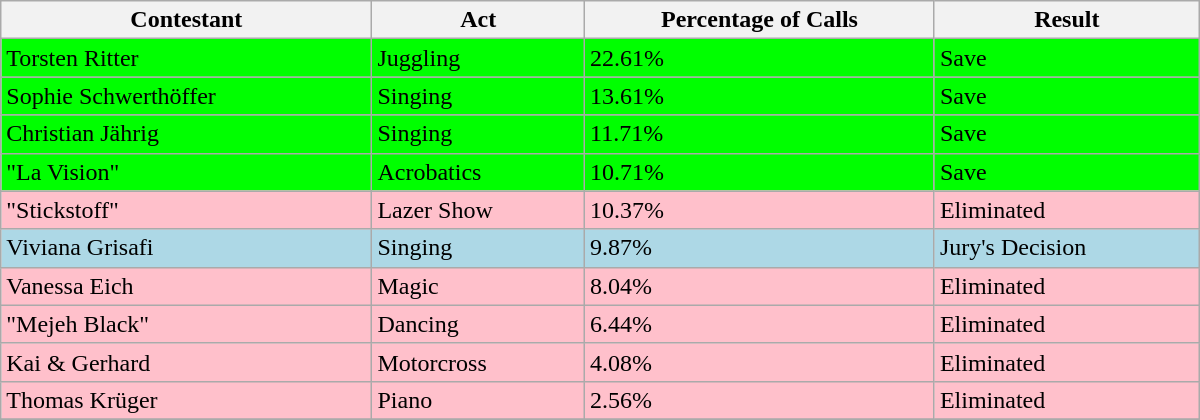<table class="wikitable" style="width:50em">
<tr class="hintergrundfarbe5">
<th>Contestant</th>
<th>Act</th>
<th>Percentage of Calls</th>
<th>Result</th>
</tr>
<tr>
<td bgcolor="lime">Torsten Ritter</td>
<td bgcolor="lime">Juggling</td>
<td bgcolor="lime">22.61%</td>
<td bgcolor="lime">Save</td>
</tr>
<tr>
<td bgcolor="lime">Sophie Schwerthöffer</td>
<td bgcolor="lime">Singing</td>
<td bgcolor="lime">13.61%</td>
<td bgcolor="lime">Save</td>
</tr>
<tr>
<td bgcolor="lime">Christian Jährig</td>
<td bgcolor="lime">Singing</td>
<td bgcolor="lime">11.71%</td>
<td bgcolor="lime">Save</td>
</tr>
<tr>
<td bgcolor="lime">"La Vision"</td>
<td bgcolor="lime">Acrobatics</td>
<td bgcolor="lime">10.71%</td>
<td bgcolor="lime">Save</td>
</tr>
<tr>
<td bgcolor="pink">"Stickstoff"</td>
<td bgcolor="pink">Lazer Show</td>
<td bgcolor="pink">10.37%</td>
<td bgcolor="pink">Eliminated</td>
</tr>
<tr>
<td bgcolor="lightblue">Viviana Grisafi</td>
<td bgcolor="lightblue">Singing</td>
<td bgcolor="lightblue">9.87%</td>
<td bgcolor="lightblue">Jury's Decision</td>
</tr>
<tr>
<td bgcolor="pink">Vanessa Eich</td>
<td bgcolor="pink">Magic</td>
<td bgcolor="pink">8.04%</td>
<td bgcolor="pink">Eliminated</td>
</tr>
<tr>
<td bgcolor="pink">"Mejeh Black"</td>
<td bgcolor="pink">Dancing</td>
<td bgcolor="pink">6.44%</td>
<td bgcolor="pink">Eliminated</td>
</tr>
<tr>
<td bgcolor="pink">Kai & Gerhard</td>
<td bgcolor="pink">Motorcross</td>
<td bgcolor="pink">4.08%</td>
<td bgcolor="pink">Eliminated</td>
</tr>
<tr>
<td bgcolor="pink">Thomas Krüger</td>
<td bgcolor="pink">Piano</td>
<td bgcolor="pink">2.56%</td>
<td bgcolor="pink">Eliminated</td>
</tr>
<tr>
</tr>
</table>
